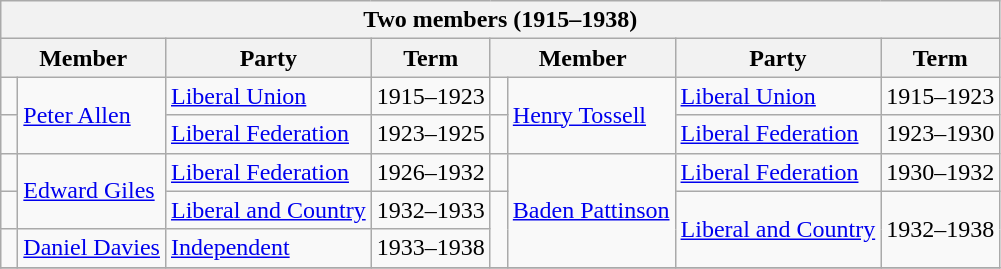<table class="wikitable">
<tr>
<th colspan=8>Two members (1915–1938)</th>
</tr>
<tr>
<th colspan=2>Member</th>
<th>Party</th>
<th>Term</th>
<th colspan=2>Member</th>
<th>Party</th>
<th>Term</th>
</tr>
<tr>
<td> </td>
<td rowspan=2><a href='#'>Peter Allen</a></td>
<td><a href='#'>Liberal Union</a></td>
<td>1915–1923</td>
<td> </td>
<td rowspan=3><a href='#'>Henry Tossell</a></td>
<td><a href='#'>Liberal Union</a></td>
<td>1915–1923</td>
</tr>
<tr>
<td> </td>
<td><a href='#'>Liberal Federation</a></td>
<td>1923–1925</td>
<td rowspan=2 > </td>
<td rowspan=2><a href='#'>Liberal Federation</a></td>
<td rowspan=2>1923–1930</td>
</tr>
<tr>
<td rowspan=2 > </td>
<td rowspan=3><a href='#'>Edward Giles</a></td>
<td rowspan=2><a href='#'>Liberal Federation</a></td>
<td rowspan=2>1926–1932</td>
</tr>
<tr>
<td> </td>
<td rowspan=3><a href='#'>Baden Pattinson</a></td>
<td><a href='#'>Liberal Federation</a></td>
<td>1930–1932</td>
</tr>
<tr>
<td> </td>
<td><a href='#'>Liberal and Country</a></td>
<td>1932–1933</td>
<td rowspan=2 > </td>
<td rowspan=2><a href='#'>Liberal and Country</a></td>
<td rowspan=2>1932–1938</td>
</tr>
<tr>
<td> </td>
<td><a href='#'>Daniel Davies</a></td>
<td><a href='#'>Independent</a></td>
<td>1933–1938</td>
</tr>
<tr>
</tr>
</table>
